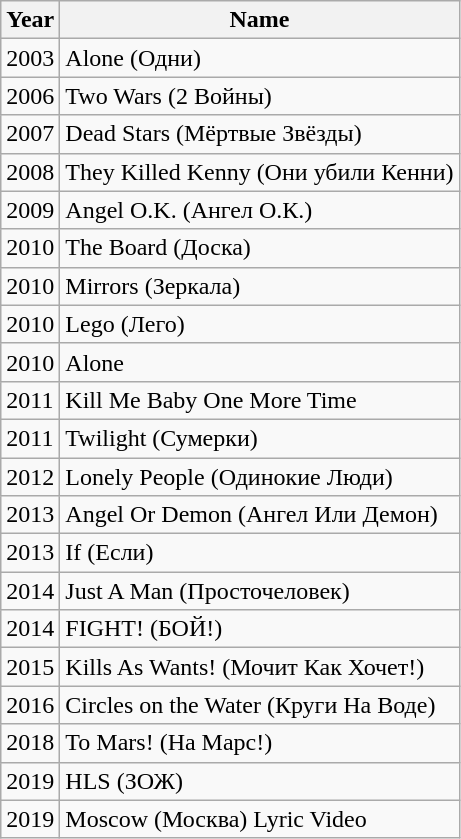<table class="wikitable">
<tr>
<th>Year</th>
<th>Name</th>
</tr>
<tr>
<td>2003</td>
<td>Alone (Одни)</td>
</tr>
<tr>
<td>2006</td>
<td>Two Wars (2 Войны)</td>
</tr>
<tr>
<td>2007</td>
<td>Dead Stars (Мёртвые Звёзды)</td>
</tr>
<tr>
<td>2008</td>
<td>They Killed Kenny (Они убили Кенни)</td>
</tr>
<tr>
<td>2009</td>
<td>Angel O.K. (Ангел О.К.)</td>
</tr>
<tr>
<td>2010</td>
<td>The Board (Доска)</td>
</tr>
<tr>
<td>2010</td>
<td>Mirrors (Зеркала)</td>
</tr>
<tr>
<td>2010</td>
<td>Lego (Лего)</td>
</tr>
<tr>
<td>2010</td>
<td>Alone</td>
</tr>
<tr>
<td>2011</td>
<td>Kill Me Baby One More Time</td>
</tr>
<tr>
<td>2011</td>
<td>Twilight (Сумерки)</td>
</tr>
<tr>
<td>2012</td>
<td>Lonely People (Одинокие Люди)</td>
</tr>
<tr>
<td>2013</td>
<td>Angel Or Demon (Ангел Или Демон)</td>
</tr>
<tr>
<td>2013</td>
<td>If (Если)</td>
</tr>
<tr>
<td>2014</td>
<td>Just A Man (Просточеловек)</td>
</tr>
<tr>
<td>2014</td>
<td>FIGHT! (БОЙ!)</td>
</tr>
<tr>
<td>2015</td>
<td>Kills As Wants! (Мочит Как Хочет!)</td>
</tr>
<tr>
<td>2016</td>
<td>Circles on the Water (Круги На Воде)</td>
</tr>
<tr>
<td>2018</td>
<td>To Mars! (На Марс!)</td>
</tr>
<tr>
<td>2019</td>
<td>HLS (ЗОЖ)</td>
</tr>
<tr>
<td>2019</td>
<td>Moscow (Москва) Lyric Video</td>
</tr>
</table>
